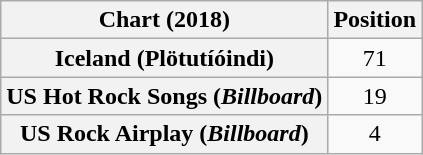<table class="wikitable sortable plainrowheaders" style="text-align:center">
<tr>
<th>Chart (2018)</th>
<th>Position</th>
</tr>
<tr>
<th scope="row">Iceland (Plötutíóindi)</th>
<td>71</td>
</tr>
<tr>
<th scope="row">US Hot Rock Songs (<em>Billboard</em>)</th>
<td>19</td>
</tr>
<tr>
<th scope="row">US Rock Airplay (<em>Billboard</em>)</th>
<td>4</td>
</tr>
</table>
